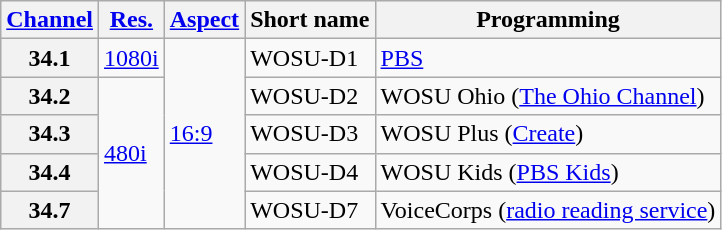<table class="wikitable">
<tr>
<th scope = "col"><a href='#'>Channel</a></th>
<th scope = "col"><a href='#'>Res.</a></th>
<th scope = "col"><a href='#'>Aspect</a></th>
<th scope = "col">Short name</th>
<th scope = "col">Programming</th>
</tr>
<tr>
<th scope = "row">34.1</th>
<td><a href='#'>1080i</a></td>
<td rowspan=5><a href='#'>16:9</a></td>
<td>WOSU-D1</td>
<td><a href='#'>PBS</a></td>
</tr>
<tr>
<th scope = "row">34.2</th>
<td rowspan=4><a href='#'>480i</a></td>
<td>WOSU-D2</td>
<td>WOSU Ohio (<a href='#'>The Ohio Channel</a>)</td>
</tr>
<tr>
<th scope = "row">34.3</th>
<td>WOSU-D3</td>
<td>WOSU Plus (<a href='#'>Create</a>)</td>
</tr>
<tr>
<th scope = "row">34.4</th>
<td>WOSU-D4</td>
<td>WOSU Kids (<a href='#'>PBS Kids</a>)</td>
</tr>
<tr>
<th scope = "row">34.7</th>
<td>WOSU-D7</td>
<td>VoiceCorps (<a href='#'>radio reading service</a>)</td>
</tr>
</table>
